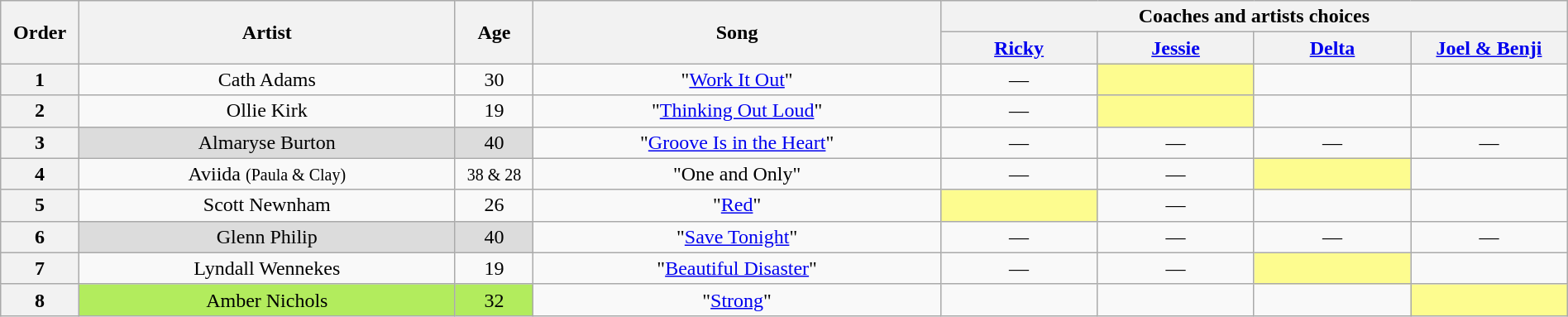<table class="wikitable" style="text-align:center; width:100%;">
<tr>
<th scope="col" rowspan="2" style="width:05%;">Order</th>
<th scope="col" rowspan="2" style="width:24%;">Artist</th>
<th scope="col" rowspan="2" style="width:05%;">Age</th>
<th scope="col" rowspan="2" style="width:26%;">Song</th>
<th colspan="4" style="width:40%;">Coaches and artists choices</th>
</tr>
<tr>
<th style="width:10%;"><a href='#'>Ricky</a></th>
<th style="width:10%;"><a href='#'>Jessie</a></th>
<th style="width:10%;"><a href='#'>Delta</a></th>
<th style="width:10%;"><a href='#'>Joel & Benji</a></th>
</tr>
<tr>
<th scope="col">1</th>
<td>Cath Adams</td>
<td>30</td>
<td>"<a href='#'>Work It Out</a>"</td>
<td>—</td>
<td style="background-color:#FDFC8F;"><strong></strong></td>
<td><strong></strong></td>
<td><strong></strong></td>
</tr>
<tr>
<th scope="col">2</th>
<td>Ollie Kirk</td>
<td>19</td>
<td>"<a href='#'>Thinking Out Loud</a>"</td>
<td>—</td>
<td style="background-color:#FDFC8F;"><strong></strong></td>
<td><strong></strong></td>
<td><strong></strong></td>
</tr>
<tr>
<th scope="col">3</th>
<td style="background-color:#DCDCDC;">Almaryse Burton</td>
<td style="background-color:#DCDCDC;">40</td>
<td>"<a href='#'>Groove Is in the Heart</a>"</td>
<td>—</td>
<td>—</td>
<td>—</td>
<td>—</td>
</tr>
<tr>
<th scope="col">4</th>
<td>Aviida <small>(Paula & Clay) </small></td>
<td><small> 38 & 28 </small></td>
<td>"One and Only"</td>
<td>—</td>
<td>—</td>
<td style="background-color:#FDFC8F;"><strong></strong></td>
<td><strong></strong></td>
</tr>
<tr>
<th scope="col">5</th>
<td>Scott Newnham</td>
<td>26</td>
<td>"<a href='#'>Red</a>"</td>
<td style="background-color:#FDFC8F;"><strong></strong></td>
<td>—</td>
<td><strong></strong></td>
<td><strong></strong></td>
</tr>
<tr>
<th scope="col">6</th>
<td style="background-color:#DCDCDC;">Glenn Philip</td>
<td style="background-color:#DCDCDC;">40</td>
<td>"<a href='#'>Save Tonight</a>"</td>
<td>—</td>
<td>—</td>
<td>—</td>
<td>—</td>
</tr>
<tr>
<th scope="col">7</th>
<td>Lyndall Wennekes</td>
<td>19</td>
<td>"<a href='#'>Beautiful Disaster</a>"</td>
<td>—</td>
<td>—</td>
<td style="background-color:#FDFC8F;"><strong></strong></td>
<td><strong></strong></td>
</tr>
<tr>
<th scope="col">8</th>
<td style="background-color:#B2EC5D;">Amber Nichols</td>
<td style="background-color:#B2EC5D;">32</td>
<td>"<a href='#'>Strong</a>"</td>
<td><strong></strong></td>
<td><strong></strong></td>
<td><strong></strong></td>
<td style="background-color:#FDFC8F;"><strong></strong></td>
</tr>
</table>
